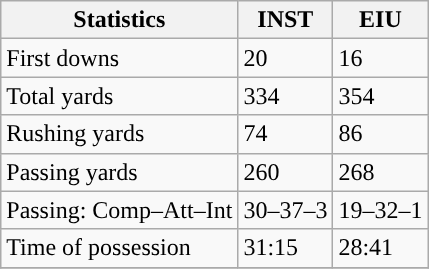<table class="wikitable" style="float: left;">
<tr>
<th>Statistics</th>
<th>INST</th>
<th>EIU</th>
</tr>
<tr>
<td>First downs</td>
<td>20</td>
<td>16</td>
</tr>
<tr>
<td>Total yards</td>
<td>334</td>
<td>354</td>
</tr>
<tr>
<td>Rushing yards</td>
<td>74</td>
<td>86</td>
</tr>
<tr>
<td>Passing yards</td>
<td>260</td>
<td>268</td>
</tr>
<tr>
<td>Passing: Comp–Att–Int</td>
<td>30–37–3</td>
<td>19–32–1</td>
</tr>
<tr>
<td>Time of possession</td>
<td>31:15</td>
<td>28:41</td>
</tr>
<tr>
</tr>
</table>
